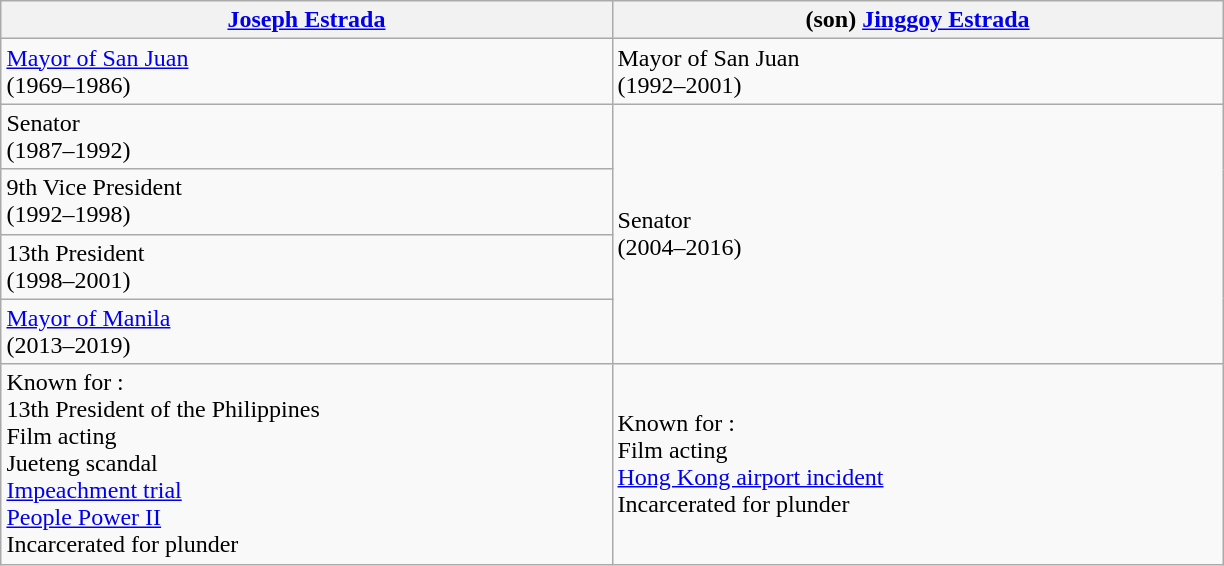<table class="wikitable" style="margin-left: auto; margin-right: auto; border: none;">
<tr>
<th scope="col" style="width: 300pt;"><a href='#'>Joseph Estrada</a><br></th>
<th scope="col" style="width: 300pt;">(son) <a href='#'>Jinggoy Estrada</a><br></th>
</tr>
<tr>
<td><a href='#'>Mayor of San Juan</a><br>(1969–1986)</td>
<td>Mayor of San Juan<br>(1992–2001)</td>
</tr>
<tr>
<td>Senator<br>(1987–1992)</td>
<td rowspan="4">Senator<br>(2004–2016)</td>
</tr>
<tr>
<td>9th Vice President<br>(1992–1998)</td>
</tr>
<tr>
<td>13th President<br>(1998–2001)</td>
</tr>
<tr>
<td><a href='#'>Mayor of Manila</a><br>(2013–2019)</td>
</tr>
<tr>
<td>Known for :<br>13th President of the Philippines<br>Film acting<br>Jueteng scandal<br><a href='#'>Impeachment trial</a><br><a href='#'>People Power II</a><br>Incarcerated for plunder</td>
<td>Known for :<br>Film acting<br><a href='#'>Hong Kong airport incident</a><br>Incarcerated for plunder</td>
</tr>
</table>
